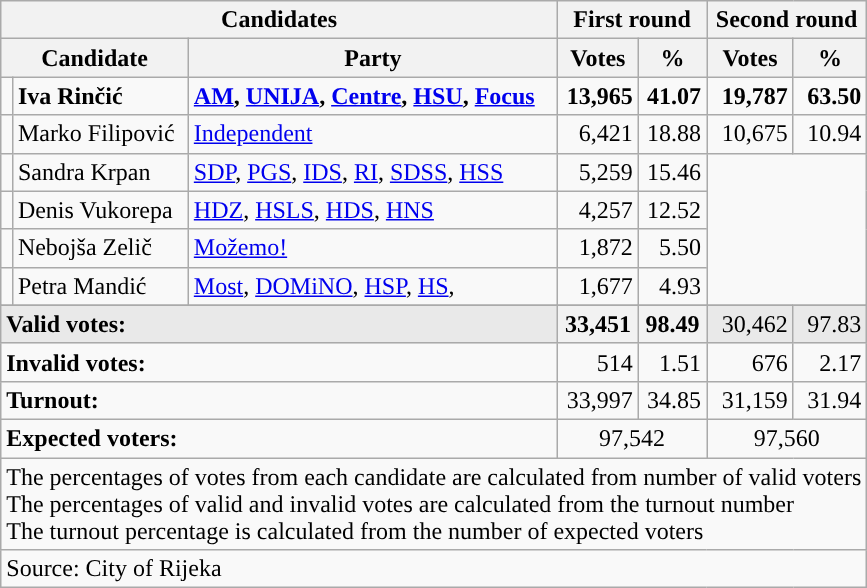<table class="wikitable">
<tr>
<th colspan="3">Candidates</th>
<th colspan="2">First round</th>
<th colspan="2">Second round</th>
</tr>
<tr>
<th colspan="2">Candidate</th>
<th>Party</th>
<th>Votes</th>
<th>%</th>
<th>Votes</th>
<th>%</th>
</tr>
<tr>
<td style="color:inherit;background:"></td>
<td align="left"><strong>Iva Rinčić</strong></td>
<td align="left"><strong><a href='#'>AM</a>, <a href='#'>UNIJA</a>, <a href='#'>Centre</a>, <a href='#'>HSU</a>, <a href='#'>Focus</a></strong></td>
<td align="right"><strong>13,965</strong></td>
<td align="right"><strong>41.07</strong></td>
<td align="right"><strong>19,787</strong></td>
<td align="right"><strong>63.50</strong></td>
</tr>
<tr>
<td style="color:inherit;background:"></td>
<td>Marko Filipović</td>
<td><a href='#'>Independent</a></td>
<td align="right">6,421</td>
<td align="right">18.88</td>
<td align="right">10,675</td>
<td align="right">10.94</td>
</tr>
<tr>
<td style="color:inherit;background:"></td>
<td align="left">Sandra Krpan</td>
<td align="left"><a href='#'>SDP</a>, <a href='#'>PGS</a>, <a href='#'>IDS</a>, <a href='#'>RI</a>, <a href='#'>SDSS</a>, <a href='#'>HSS</a></td>
<td align="right">5,259</td>
<td align="right">15.46</td>
<td colspan="4" rowspan="4"></td>
</tr>
<tr>
<td style="color:inherit;background:"></td>
<td align="left">Denis Vukorepa</td>
<td align="left"><a href='#'>HDZ</a>, <a href='#'>HSLS</a>, <a href='#'>HDS</a>, <a href='#'>HNS</a></td>
<td align="right">4,257</td>
<td align="right">12.52</td>
</tr>
<tr>
<td style="color:inherit;background:"></td>
<td align="left">Nebojša Zelič</td>
<td align="left"><a href='#'>Možemo!</a></td>
<td align="right">1,872</td>
<td align="right">5.50</td>
</tr>
<tr>
<td style="color:inherit;background:"></td>
<td align="left">Petra Mandić</td>
<td align="left"><a href='#'>Most</a>, <a href='#'>DOMiNO</a>, <a href='#'>HSP</a>, <a href='#'>HS</a>, </td>
<td align="right">1,677</td>
<td align="right">4.93</td>
</tr>
<tr>
</tr>
<tr style="background-color:#E9E9E9">
<td colspan="3" align="left"><strong>Valid votes:</strong></td>
<th align="right">33,451</th>
<th align="right">98.49</th>
<td align="right">30,462</td>
<td align="right">97.83</td>
</tr>
<tr>
<td colspan="3" align="left"><strong>Invalid votes:</strong></td>
<td align="right">514</td>
<td align="right">1.51</td>
<td align="right">676</td>
<td align="right">2.17</td>
</tr>
<tr>
<td colspan="3" align="left"><strong>Turnout:</strong></td>
<td align="right">33,997</td>
<td align="right">34.85</td>
<td align="right">31,159</td>
<td align="right">31.94</td>
</tr>
<tr>
<td colspan="3" align="left"><strong>Expected voters:</strong></td>
<td colspan="2" align="center">97,542</td>
<td colspan="2" align="center">97,560</td>
</tr>
<tr>
<td colspan="7" align="left">The percentages of votes from each candidate are calculated from number of valid voters <br> The percentages of valid and invalid votes are calculated from the turnout number <br> The turnout percentage is calculated from the number of expected voters</td>
</tr>
<tr>
<td colspan="7" align="left">Source: City of Rijeka</td>
</tr>
</table>
